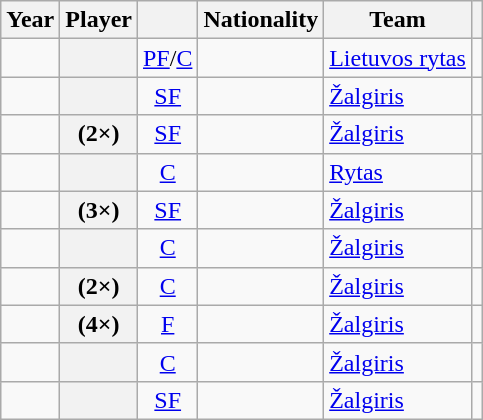<table class="wikitable plainrowheaders sortable" summary="Year (sortable), Player (sortable), Position (sortable), Nationality (sortable) and Team (sortable)">
<tr>
<th scope="col">Year</th>
<th scope="col">Player</th>
<th scope="col"></th>
<th scope="col">Nationality</th>
<th scope="col">Team</th>
<th scope="col" class="unsortable"></th>
</tr>
<tr>
<td></td>
<th scope="row"></th>
<td align=center><a href='#'>PF</a>/<a href='#'>C</a></td>
<td></td>
<td><a href='#'>Lietuvos rytas</a></td>
<td></td>
</tr>
<tr>
<td></td>
<th scope="row"></th>
<td align=center><a href='#'>SF</a></td>
<td></td>
<td><a href='#'>Žalgiris</a></td>
<td></td>
</tr>
<tr>
<td></td>
<th scope="row"> (2×)</th>
<td align=center><a href='#'>SF</a></td>
<td></td>
<td><a href='#'>Žalgiris</a></td>
<td></td>
</tr>
<tr>
<td></td>
<th scope="row"></th>
<td align=center><a href='#'>C</a></td>
<td></td>
<td><a href='#'>Rytas</a></td>
<td></td>
</tr>
<tr>
<td></td>
<th scope="row"> (3×)</th>
<td align=center><a href='#'>SF</a></td>
<td></td>
<td><a href='#'>Žalgiris</a></td>
<td></td>
</tr>
<tr>
<td></td>
<th scope="row"></th>
<td align=center><a href='#'>C</a></td>
<td></td>
<td><a href='#'>Žalgiris</a></td>
<td></td>
</tr>
<tr>
<td></td>
<th scope="row"> (2×)</th>
<td align=center><a href='#'>C</a></td>
<td></td>
<td><a href='#'>Žalgiris</a></td>
<td></td>
</tr>
<tr>
<td></td>
<th scope="row"> (4×)</th>
<td align=center><a href='#'>F</a></td>
<td></td>
<td><a href='#'>Žalgiris</a></td>
<td></td>
</tr>
<tr>
<td></td>
<th scope="row"></th>
<td align=center><a href='#'>C</a></td>
<td></td>
<td><a href='#'>Žalgiris</a></td>
<td></td>
</tr>
<tr>
<td></td>
<th scope="row"></th>
<td align=center><a href='#'>SF</a></td>
<td></td>
<td><a href='#'>Žalgiris</a></td>
<td></td>
</tr>
</table>
